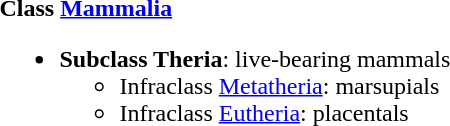<table>
<tr>
<td><br><strong>Class <a href='#'>Mammalia</a></strong><ul><li><strong>Subclass Theria</strong>: live-bearing mammals<ul><li>Infraclass <a href='#'>Metatheria</a>: marsupials</li><li>Infraclass <a href='#'>Eutheria</a>: placentals</li></ul></li></ul></td>
</tr>
</table>
